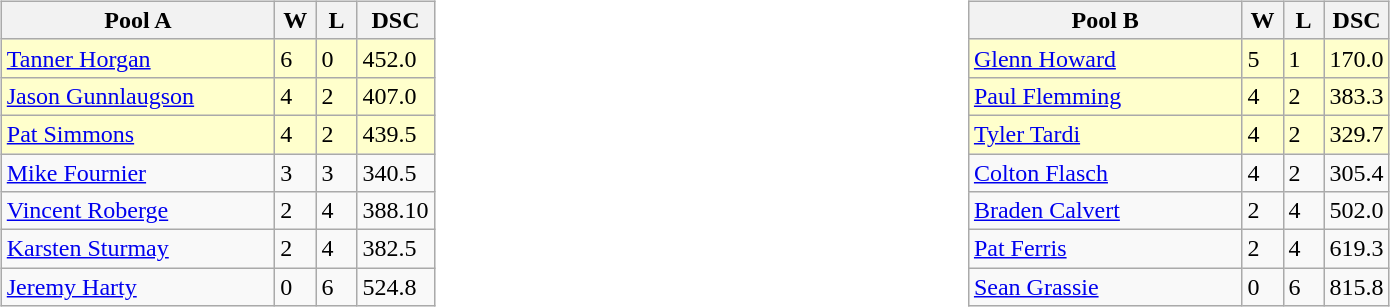<table>
<tr>
<td valign=top width=10%><br><table class=wikitable>
<tr>
<th width=175>Pool A</th>
<th width=20>W</th>
<th width=20>L</th>
<th width=20>DSC</th>
</tr>
<tr bgcolor=#ffffcc>
<td> <a href='#'>Tanner Horgan</a></td>
<td>6</td>
<td>0</td>
<td>452.0</td>
</tr>
<tr bgcolor=#ffffcc>
<td> <a href='#'>Jason Gunnlaugson</a></td>
<td>4</td>
<td>2</td>
<td>407.0</td>
</tr>
<tr bgcolor=#ffffcc>
<td> <a href='#'>Pat Simmons</a></td>
<td>4</td>
<td>2</td>
<td>439.5</td>
</tr>
<tr>
<td> <a href='#'>Mike Fournier</a></td>
<td>3</td>
<td>3</td>
<td>340.5</td>
</tr>
<tr>
<td> <a href='#'>Vincent Roberge</a></td>
<td>2</td>
<td>4</td>
<td>388.10</td>
</tr>
<tr>
<td> <a href='#'>Karsten Sturmay</a></td>
<td>2</td>
<td>4</td>
<td>382.5</td>
</tr>
<tr>
<td> <a href='#'>Jeremy Harty</a></td>
<td>0</td>
<td>6</td>
<td>524.8</td>
</tr>
</table>
</td>
<td valign=top width=10%><br><table class=wikitable>
<tr>
<th width=175>Pool B</th>
<th width=20>W</th>
<th width=20>L</th>
<th width=20>DSC</th>
</tr>
<tr bgcolor=#ffffcc>
<td> <a href='#'>Glenn Howard</a></td>
<td>5</td>
<td>1</td>
<td>170.0</td>
</tr>
<tr bgcolor=#ffffcc>
<td> <a href='#'>Paul Flemming</a></td>
<td>4</td>
<td>2</td>
<td>383.3</td>
</tr>
<tr bgcolor=#ffffcc>
<td> <a href='#'>Tyler Tardi</a></td>
<td>4</td>
<td>2</td>
<td>329.7</td>
</tr>
<tr>
<td> <a href='#'>Colton Flasch</a></td>
<td>4</td>
<td>2</td>
<td>305.4</td>
</tr>
<tr>
<td> <a href='#'>Braden Calvert</a></td>
<td>2</td>
<td>4</td>
<td>502.0</td>
</tr>
<tr>
<td> <a href='#'>Pat Ferris</a></td>
<td>2</td>
<td>4</td>
<td>619.3</td>
</tr>
<tr>
<td> <a href='#'>Sean Grassie</a></td>
<td>0</td>
<td>6</td>
<td>815.8</td>
</tr>
</table>
</td>
</tr>
</table>
